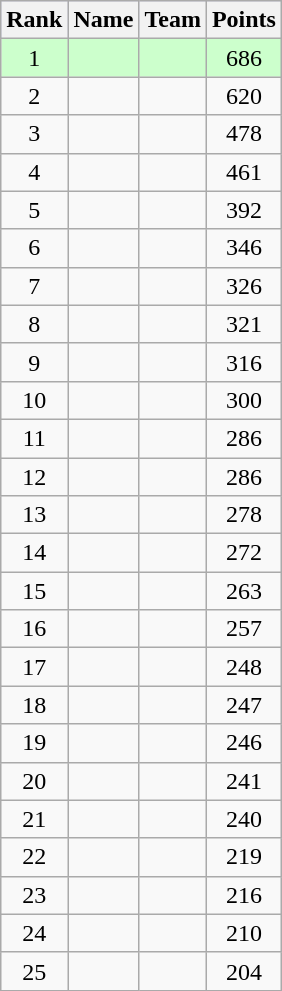<table class="wikitable">
<tr style="background:#ccf;">
<th>Rank</th>
<th>Name</th>
<th>Team</th>
<th>Points</th>
</tr>
<tr style="background:#ccffcc;">
<td align=center>1</td>
<td></td>
<td></td>
<td align=center>686</td>
</tr>
<tr>
<td align=center>2</td>
<td></td>
<td></td>
<td align=center>620</td>
</tr>
<tr>
<td align=center>3</td>
<td></td>
<td></td>
<td align=center>478</td>
</tr>
<tr>
<td align=center>4</td>
<td></td>
<td></td>
<td align=center>461</td>
</tr>
<tr>
<td align=center>5</td>
<td></td>
<td></td>
<td align=center>392</td>
</tr>
<tr>
<td align=center>6</td>
<td></td>
<td></td>
<td align=center>346</td>
</tr>
<tr>
<td align=center>7</td>
<td></td>
<td></td>
<td align=center>326</td>
</tr>
<tr>
<td align=center>8</td>
<td></td>
<td></td>
<td align=center>321</td>
</tr>
<tr>
<td align=center>9</td>
<td></td>
<td></td>
<td align=center>316</td>
</tr>
<tr>
<td align=center>10</td>
<td></td>
<td></td>
<td align=center>300</td>
</tr>
<tr>
<td align=center>11</td>
<td></td>
<td></td>
<td align=center>286</td>
</tr>
<tr>
<td align=center>12</td>
<td></td>
<td></td>
<td align=center>286</td>
</tr>
<tr>
<td align=center>13</td>
<td></td>
<td></td>
<td align=center>278</td>
</tr>
<tr>
<td align=center>14</td>
<td></td>
<td></td>
<td align=center>272</td>
</tr>
<tr>
<td align=center>15</td>
<td></td>
<td></td>
<td align=center>263</td>
</tr>
<tr>
<td align=center>16</td>
<td></td>
<td></td>
<td align=center>257</td>
</tr>
<tr>
<td align=center>17</td>
<td></td>
<td></td>
<td align=center>248</td>
</tr>
<tr>
<td align=center>18</td>
<td></td>
<td></td>
<td align=center>247</td>
</tr>
<tr>
<td align=center>19</td>
<td></td>
<td></td>
<td align=center>246</td>
</tr>
<tr>
<td align=center>20</td>
<td></td>
<td></td>
<td align=center>241</td>
</tr>
<tr>
<td align=center>21</td>
<td></td>
<td></td>
<td align=center>240</td>
</tr>
<tr>
<td align=center>22</td>
<td></td>
<td></td>
<td align=center>219</td>
</tr>
<tr>
<td align=center>23</td>
<td></td>
<td></td>
<td align=center>216</td>
</tr>
<tr>
<td align=center>24</td>
<td></td>
<td></td>
<td align=center>210</td>
</tr>
<tr>
<td align=center>25</td>
<td></td>
<td></td>
<td align=center>204</td>
</tr>
</table>
